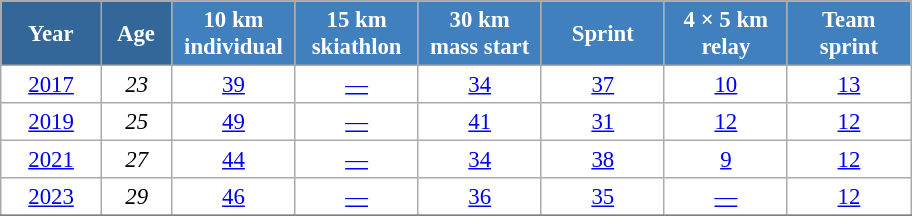<table class="wikitable" style="font-size:95%; text-align:center; border:grey solid 1px; border-collapse:collapse; background:#ffffff;">
<tr>
<th style="background-color:#369; color:white; width:60px;"> Year </th>
<th style="background-color:#369; color:white; width:40px;"> Age </th>
<th style="background-color:#4180be; color:white; width:75px;"> 10 km <br> individual </th>
<th style="background-color:#4180be; color:white; width:75px;"> 15 km <br> skiathlon </th>
<th style="background-color:#4180be; color:white; width:75px;"> 30 km <br> mass start </th>
<th style="background-color:#4180be; color:white; width:75px;"> Sprint </th>
<th style="background-color:#4180be; color:white; width:75px;"> 4 × 5 km <br> relay </th>
<th style="background-color:#4180be; color:white; width:75px;"> Team <br> sprint </th>
</tr>
<tr>
<td><a href='#'>2017</a></td>
<td><em>23</em></td>
<td><a href='#'>39</a></td>
<td><a href='#'>—</a></td>
<td><a href='#'>34</a></td>
<td><a href='#'>37</a></td>
<td><a href='#'>10</a></td>
<td><a href='#'>13</a></td>
</tr>
<tr>
<td><a href='#'>2019</a></td>
<td><em>25</em></td>
<td><a href='#'>49</a></td>
<td><a href='#'>—</a></td>
<td><a href='#'>41</a></td>
<td><a href='#'>31</a></td>
<td><a href='#'>12</a></td>
<td><a href='#'>12</a></td>
</tr>
<tr>
<td><a href='#'>2021</a></td>
<td><em>27</em></td>
<td><a href='#'>44</a></td>
<td><a href='#'>—</a></td>
<td><a href='#'>34</a></td>
<td><a href='#'>38</a></td>
<td><a href='#'>9</a></td>
<td><a href='#'>12</a></td>
</tr>
<tr>
<td><a href='#'>2023</a></td>
<td><em>29</em></td>
<td><a href='#'>46</a></td>
<td><a href='#'>—</a></td>
<td><a href='#'>36</a></td>
<td><a href='#'>35</a></td>
<td><a href='#'>—</a></td>
<td><a href='#'>12</a></td>
</tr>
<tr>
</tr>
</table>
